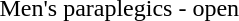<table>
<tr>
<td rowspan="2">Men's paraplegics - open</td>
<td rowspan="2"></td>
<td rowspan="2"></td>
<td></td>
</tr>
<tr>
<td></td>
</tr>
</table>
